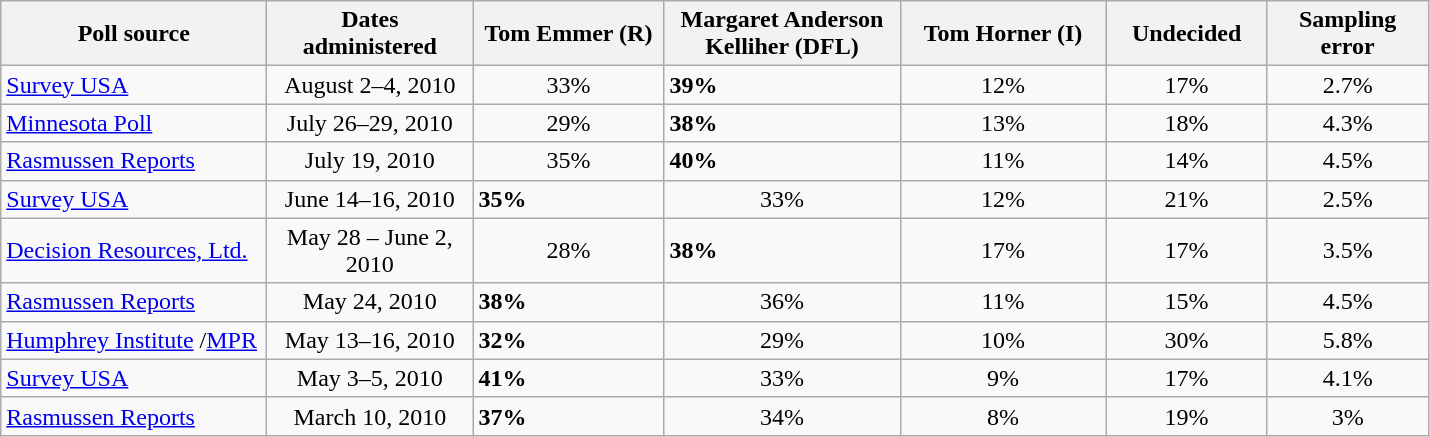<table class="wikitable">
<tr>
<th width='170'>Poll source</th>
<th width='130'>Dates administered</th>
<th width='120'>Tom Emmer (R)</th>
<th width='150'>Margaret Anderson Kelliher (DFL)</th>
<th width='130'>Tom Horner (I)</th>
<th width='100'>Undecided</th>
<th width='100'>Sampling error</th>
</tr>
<tr>
<td><a href='#'>Survey USA</a></td>
<td align=center>August 2–4, 2010</td>
<td align=center>33%</td>
<td><strong>39%</strong></td>
<td align=center>12%</td>
<td align=center>17%</td>
<td align=center>2.7%</td>
</tr>
<tr>
<td><a href='#'>Minnesota Poll</a></td>
<td align=center>July 26–29, 2010</td>
<td align=center>29%</td>
<td><strong>38%</strong></td>
<td align=center>13%</td>
<td align=center>18%</td>
<td align=center>4.3%</td>
</tr>
<tr>
<td><a href='#'>Rasmussen Reports</a></td>
<td align=center>July 19, 2010</td>
<td align=center>35%</td>
<td><strong>40%</strong></td>
<td align=center>11%</td>
<td align=center>14%</td>
<td align=center>4.5%</td>
</tr>
<tr>
<td><a href='#'>Survey USA</a></td>
<td align=center>June 14–16, 2010</td>
<td><strong>35%</strong></td>
<td align=center>33%</td>
<td align=center>12%</td>
<td align=center>21%</td>
<td align=center>2.5%</td>
</tr>
<tr>
<td><a href='#'>Decision Resources, Ltd.</a></td>
<td align=center>May 28 – June 2, 2010</td>
<td align=center>28%</td>
<td><strong>38%</strong></td>
<td align=center>17%</td>
<td align=center>17%</td>
<td align=center>3.5%</td>
</tr>
<tr>
<td><a href='#'>Rasmussen Reports</a></td>
<td align=center>May 24, 2010</td>
<td><strong>38%</strong></td>
<td align=center>36%</td>
<td align=center>11%</td>
<td align=center>15%</td>
<td align=center>4.5%</td>
</tr>
<tr>
<td><a href='#'>Humphrey Institute</a> /<a href='#'>MPR</a></td>
<td align="center">May 13–16, 2010</td>
<td><strong>32%</strong></td>
<td align="center">29%</td>
<td align="center">10%</td>
<td align="center">30%</td>
<td align="center">5.8%</td>
</tr>
<tr>
<td><a href='#'>Survey USA</a></td>
<td align=center>May 3–5, 2010</td>
<td><strong>41%</strong></td>
<td align=center>33%</td>
<td align=center>9%</td>
<td align=center>17%</td>
<td align=center>4.1%</td>
</tr>
<tr>
<td><a href='#'>Rasmussen Reports</a></td>
<td align=center>March 10, 2010</td>
<td><strong>37%</strong></td>
<td align=center>34%</td>
<td align=center>8%</td>
<td align=center>19%</td>
<td align=center>3%</td>
</tr>
</table>
